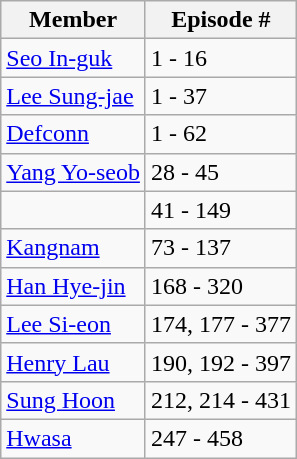<table class="wikitable">
<tr>
<th>Member</th>
<th>Episode #</th>
</tr>
<tr>
<td><a href='#'>Seo In-guk</a></td>
<td>1 - 16</td>
</tr>
<tr>
<td><a href='#'>Lee Sung-jae</a></td>
<td>1 - 37</td>
</tr>
<tr>
<td><a href='#'>Defconn</a></td>
<td>1 - 62</td>
</tr>
<tr>
<td><a href='#'>Yang Yo-seob</a></td>
<td>28 - 45</td>
</tr>
<tr>
<td></td>
<td>41 - 149</td>
</tr>
<tr>
<td><a href='#'>Kangnam</a></td>
<td>73 - 137</td>
</tr>
<tr>
<td><a href='#'>Han Hye-jin</a></td>
<td>168 - 320</td>
</tr>
<tr>
<td><a href='#'>Lee Si-eon</a></td>
<td>174, 177 - 377</td>
</tr>
<tr>
<td><a href='#'>Henry Lau</a></td>
<td>190, 192 - 397</td>
</tr>
<tr>
<td><a href='#'>Sung Hoon</a></td>
<td>212, 214 - 431</td>
</tr>
<tr>
<td><a href='#'>Hwasa</a></td>
<td>247 - 458</td>
</tr>
</table>
